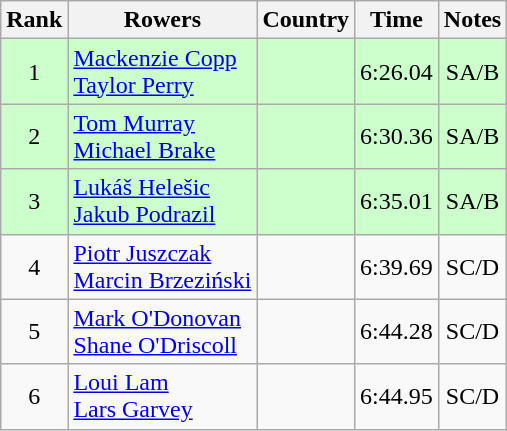<table class="wikitable" style="text-align:center">
<tr>
<th>Rank</th>
<th>Rowers</th>
<th>Country</th>
<th>Time</th>
<th>Notes</th>
</tr>
<tr bgcolor=ccffcc>
<td>1</td>
<td align="left"><a href='#'>Mackenzie Copp</a><br><a href='#'>Taylor Perry</a></td>
<td align="left"></td>
<td>6:26.04</td>
<td>SA/B</td>
</tr>
<tr bgcolor=ccffcc>
<td>2</td>
<td align="left"><a href='#'>Tom Murray</a><br><a href='#'>Michael Brake</a></td>
<td align="left"></td>
<td>6:30.36</td>
<td>SA/B</td>
</tr>
<tr bgcolor=ccffcc>
<td>3</td>
<td align="left"><a href='#'>Lukáš Helešic</a><br><a href='#'>Jakub Podrazil</a></td>
<td align="left"></td>
<td>6:35.01</td>
<td>SA/B</td>
</tr>
<tr>
<td>4</td>
<td align="left"><a href='#'>Piotr Juszczak</a><br><a href='#'>Marcin Brzeziński</a></td>
<td align="left"></td>
<td>6:39.69</td>
<td>SC/D</td>
</tr>
<tr>
<td>5</td>
<td align="left"><a href='#'>Mark O'Donovan</a><br><a href='#'>Shane O'Driscoll</a></td>
<td align="left"></td>
<td>6:44.28</td>
<td>SC/D</td>
</tr>
<tr>
<td>6</td>
<td align="left"><a href='#'>Loui Lam</a><br><a href='#'>Lars Garvey</a></td>
<td align="left"></td>
<td>6:44.95</td>
<td>SC/D</td>
</tr>
</table>
